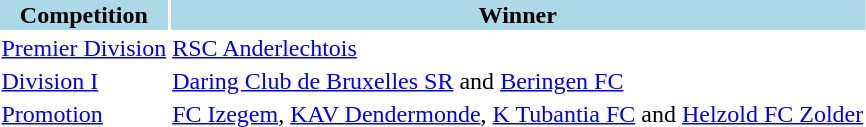<table>
<tr style="background:lightblue;">
<th>Competition</th>
<th>Winner</th>
</tr>
<tr>
<td><a href='#'>Premier Division</a></td>
<td><a href='#'>RSC Anderlechtois</a></td>
</tr>
<tr>
<td><a href='#'>Division I</a></td>
<td><a href='#'>Daring Club de Bruxelles SR</a> and <a href='#'>Beringen FC</a></td>
</tr>
<tr>
<td><a href='#'>Promotion</a></td>
<td><a href='#'>FC Izegem</a>, <a href='#'>KAV Dendermonde</a>, <a href='#'>K Tubantia FC</a> and <a href='#'>Helzold FC Zolder</a></td>
</tr>
</table>
